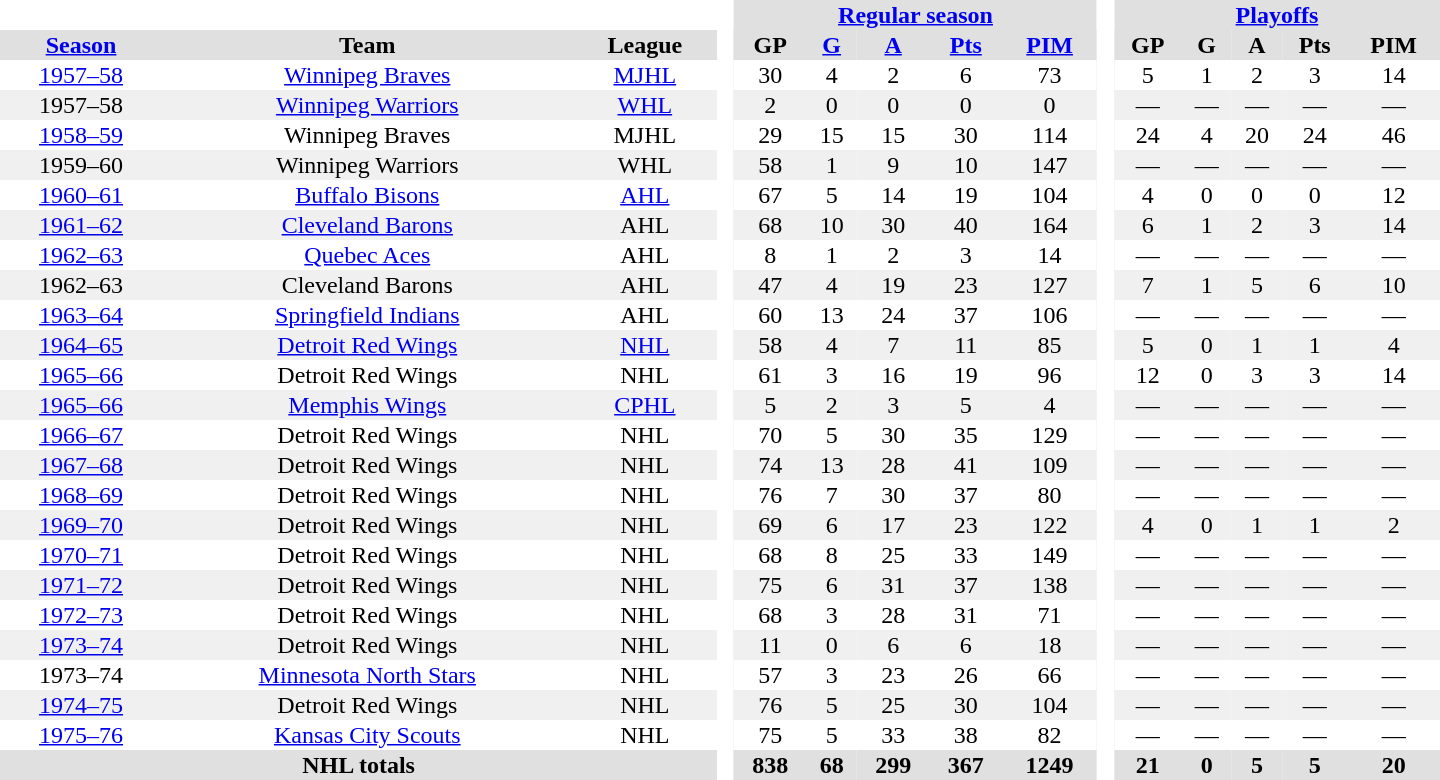<table border="0" cellpadding="1" cellspacing="0" style="text-align:center; width:60em">
<tr bgcolor="#e0e0e0">
<th colspan="3" bgcolor="#ffffff"> </th>
<th rowspan="99" bgcolor="#ffffff"> </th>
<th colspan="5"><a href='#'>Regular season</a></th>
<th rowspan="99" bgcolor="#ffffff"> </th>
<th colspan="5"><a href='#'>Playoffs</a></th>
</tr>
<tr bgcolor="#e0e0e0">
<th><a href='#'>Season</a></th>
<th>Team</th>
<th>League</th>
<th>GP</th>
<th><a href='#'>G</a></th>
<th><a href='#'>A</a></th>
<th><a href='#'>Pts</a></th>
<th><a href='#'>PIM</a></th>
<th>GP</th>
<th>G</th>
<th>A</th>
<th>Pts</th>
<th>PIM</th>
</tr>
<tr>
<td><a href='#'>1957–58</a></td>
<td><a href='#'>Winnipeg Braves</a></td>
<td><a href='#'>MJHL</a></td>
<td>30</td>
<td>4</td>
<td>2</td>
<td>6</td>
<td>73</td>
<td>5</td>
<td>1</td>
<td>2</td>
<td>3</td>
<td>14</td>
</tr>
<tr bgcolor="#f0f0f0">
<td>1957–58</td>
<td><a href='#'>Winnipeg Warriors</a></td>
<td><a href='#'>WHL</a></td>
<td>2</td>
<td>0</td>
<td>0</td>
<td>0</td>
<td>0</td>
<td>—</td>
<td>—</td>
<td>—</td>
<td>—</td>
<td>—</td>
</tr>
<tr>
<td><a href='#'>1958–59</a></td>
<td>Winnipeg Braves</td>
<td>MJHL</td>
<td>29</td>
<td>15</td>
<td>15</td>
<td>30</td>
<td>114</td>
<td>24</td>
<td>4</td>
<td>20</td>
<td>24</td>
<td>46</td>
</tr>
<tr bgcolor="#f0f0f0">
<td>1959–60</td>
<td>Winnipeg Warriors</td>
<td>WHL</td>
<td>58</td>
<td>1</td>
<td>9</td>
<td>10</td>
<td>147</td>
<td>—</td>
<td>—</td>
<td>—</td>
<td>—</td>
<td>—</td>
</tr>
<tr>
<td><a href='#'>1960–61</a></td>
<td><a href='#'>Buffalo Bisons</a></td>
<td><a href='#'>AHL</a></td>
<td>67</td>
<td>5</td>
<td>14</td>
<td>19</td>
<td>104</td>
<td>4</td>
<td>0</td>
<td>0</td>
<td>0</td>
<td>12</td>
</tr>
<tr bgcolor="#f0f0f0">
<td><a href='#'>1961–62</a></td>
<td><a href='#'>Cleveland Barons</a></td>
<td>AHL</td>
<td>68</td>
<td>10</td>
<td>30</td>
<td>40</td>
<td>164</td>
<td>6</td>
<td>1</td>
<td>2</td>
<td>3</td>
<td>14</td>
</tr>
<tr>
<td><a href='#'>1962–63</a></td>
<td><a href='#'>Quebec Aces</a></td>
<td>AHL</td>
<td>8</td>
<td>1</td>
<td>2</td>
<td>3</td>
<td>14</td>
<td>—</td>
<td>—</td>
<td>—</td>
<td>—</td>
<td>—</td>
</tr>
<tr bgcolor="#f0f0f0">
<td>1962–63</td>
<td>Cleveland Barons</td>
<td>AHL</td>
<td>47</td>
<td>4</td>
<td>19</td>
<td>23</td>
<td>127</td>
<td>7</td>
<td>1</td>
<td>5</td>
<td>6</td>
<td>10</td>
</tr>
<tr>
<td><a href='#'>1963–64</a></td>
<td><a href='#'>Springfield Indians</a></td>
<td>AHL</td>
<td>60</td>
<td>13</td>
<td>24</td>
<td>37</td>
<td>106</td>
<td>—</td>
<td>—</td>
<td>—</td>
<td>—</td>
<td>—</td>
</tr>
<tr bgcolor="#f0f0f0">
<td><a href='#'>1964–65</a></td>
<td><a href='#'>Detroit Red Wings</a></td>
<td><a href='#'>NHL</a></td>
<td>58</td>
<td>4</td>
<td>7</td>
<td>11</td>
<td>85</td>
<td>5</td>
<td>0</td>
<td>1</td>
<td>1</td>
<td>4</td>
</tr>
<tr>
<td><a href='#'>1965–66</a></td>
<td>Detroit Red Wings</td>
<td>NHL</td>
<td>61</td>
<td>3</td>
<td>16</td>
<td>19</td>
<td>96</td>
<td>12</td>
<td>0</td>
<td>3</td>
<td>3</td>
<td>14</td>
</tr>
<tr bgcolor="#f0f0f0">
<td><a href='#'>1965–66</a></td>
<td><a href='#'>Memphis Wings</a></td>
<td><a href='#'>CPHL</a></td>
<td>5</td>
<td>2</td>
<td>3</td>
<td>5</td>
<td>4</td>
<td>—</td>
<td>—</td>
<td>—</td>
<td>—</td>
<td>—</td>
</tr>
<tr>
<td><a href='#'>1966–67</a></td>
<td>Detroit Red Wings</td>
<td>NHL</td>
<td>70</td>
<td>5</td>
<td>30</td>
<td>35</td>
<td>129</td>
<td>—</td>
<td>—</td>
<td>—</td>
<td>—</td>
<td>—</td>
</tr>
<tr bgcolor="#f0f0f0">
<td><a href='#'>1967–68</a></td>
<td>Detroit Red Wings</td>
<td>NHL</td>
<td>74</td>
<td>13</td>
<td>28</td>
<td>41</td>
<td>109</td>
<td>—</td>
<td>—</td>
<td>—</td>
<td>—</td>
<td>—</td>
</tr>
<tr>
<td><a href='#'>1968–69</a></td>
<td>Detroit Red Wings</td>
<td>NHL</td>
<td>76</td>
<td>7</td>
<td>30</td>
<td>37</td>
<td>80</td>
<td>—</td>
<td>—</td>
<td>—</td>
<td>—</td>
<td>—</td>
</tr>
<tr bgcolor="#f0f0f0">
<td><a href='#'>1969–70</a></td>
<td>Detroit Red Wings</td>
<td>NHL</td>
<td>69</td>
<td>6</td>
<td>17</td>
<td>23</td>
<td>122</td>
<td>4</td>
<td>0</td>
<td>1</td>
<td>1</td>
<td>2</td>
</tr>
<tr>
<td><a href='#'>1970–71</a></td>
<td>Detroit Red Wings</td>
<td>NHL</td>
<td>68</td>
<td>8</td>
<td>25</td>
<td>33</td>
<td>149</td>
<td>—</td>
<td>—</td>
<td>—</td>
<td>—</td>
<td>—</td>
</tr>
<tr bgcolor="#f0f0f0">
<td><a href='#'>1971–72</a></td>
<td>Detroit Red Wings</td>
<td>NHL</td>
<td>75</td>
<td>6</td>
<td>31</td>
<td>37</td>
<td>138</td>
<td>—</td>
<td>—</td>
<td>—</td>
<td>—</td>
<td>—</td>
</tr>
<tr>
<td><a href='#'>1972–73</a></td>
<td>Detroit Red Wings</td>
<td>NHL</td>
<td>68</td>
<td>3</td>
<td>28</td>
<td>31</td>
<td>71</td>
<td>—</td>
<td>—</td>
<td>—</td>
<td>—</td>
<td>—</td>
</tr>
<tr bgcolor="#f0f0f0">
<td><a href='#'>1973–74</a></td>
<td>Detroit Red Wings</td>
<td>NHL</td>
<td>11</td>
<td>0</td>
<td>6</td>
<td>6</td>
<td>18</td>
<td>—</td>
<td>—</td>
<td>—</td>
<td>—</td>
<td>—</td>
</tr>
<tr>
<td>1973–74</td>
<td><a href='#'>Minnesota North Stars</a></td>
<td>NHL</td>
<td>57</td>
<td>3</td>
<td>23</td>
<td>26</td>
<td>66</td>
<td>—</td>
<td>—</td>
<td>—</td>
<td>—</td>
<td>—</td>
</tr>
<tr bgcolor="#f0f0f0">
<td><a href='#'>1974–75</a></td>
<td>Detroit Red Wings</td>
<td>NHL</td>
<td>76</td>
<td>5</td>
<td>25</td>
<td>30</td>
<td>104</td>
<td>—</td>
<td>—</td>
<td>—</td>
<td>—</td>
<td>—</td>
</tr>
<tr>
<td><a href='#'>1975–76</a></td>
<td><a href='#'>Kansas City Scouts</a></td>
<td>NHL</td>
<td>75</td>
<td>5</td>
<td>33</td>
<td>38</td>
<td>82</td>
<td>—</td>
<td>—</td>
<td>—</td>
<td>—</td>
<td>—</td>
</tr>
<tr bgcolor="#e0e0e0">
<th colspan="3">NHL totals</th>
<th>838</th>
<th>68</th>
<th>299</th>
<th>367</th>
<th>1249</th>
<th>21</th>
<th>0</th>
<th>5</th>
<th>5</th>
<th>20</th>
</tr>
</table>
